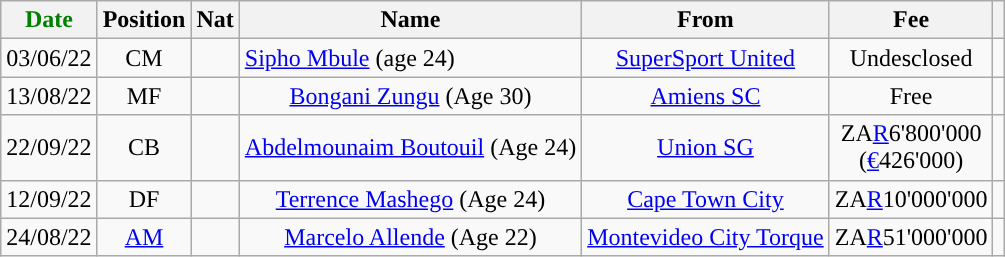<table class="wikitable" style="text-align:center;">
<tr>
<th style="background:#FDFFOO;   color:green; ">Date</th>
<th>Position</th>
<th>Nat</th>
<th>Name</th>
<th>From</th>
<th>Fee</th>
<th></th>
</tr>
<tr>
<td>03/06/22</td>
<td>CM</td>
<td></td>
<td align=left><a href='#'>Sipho Mbule</a> (age 24)</td>
<td> <a href='#'>SuperSport United</a></td>
<td>Undesclosed</td>
<td></td>
</tr>
<tr>
<td>13/08/22</td>
<td>MF</td>
<td></td>
<td><a href='#'>Bongani Zungu</a> (Age 30)</td>
<td> <a href='#'>Amiens SC</a></td>
<td>Free</td>
<td></td>
</tr>
<tr>
<td>22/09/22</td>
<td>CB</td>
<td></td>
<td><a href='#'>Abdelmounaim Boutouil</a> (Age 24)</td>
<td> <a href='#'>Union SG</a></td>
<td>ZA<a href='#'>R</a>6'800'000 <br>(<a href='#'>€</a>426'000)</td>
<td></td>
</tr>
<tr>
<td>12/09/22</td>
<td>DF</td>
<td></td>
<td><a href='#'>Terrence Mashego</a> (Age 24)</td>
<td> <a href='#'>Cape Town City</a></td>
<td>ZA<a href='#'>R</a>10'000'000</td>
<td></td>
</tr>
<tr>
<td>24/08/22</td>
<td><a href='#'>AM</a></td>
<td></td>
<td><a href='#'>Marcelo Allende</a> (Age 22)</td>
<td> <a href='#'>Montevideo City Torque</a></td>
<td align="left">ZA<a href='#'>R</a>51'000'000</td>
<td></td>
</tr>
</table>
